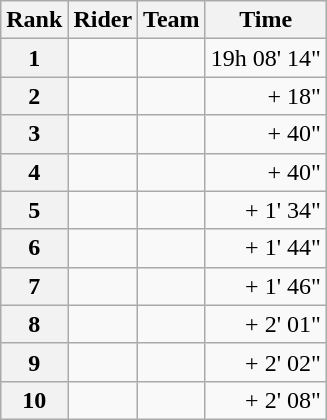<table class="wikitable" margin-bottom:0;">
<tr>
<th scope="col">Rank</th>
<th scope="col">Rider</th>
<th scope="col">Team</th>
<th scope="col">Time</th>
</tr>
<tr>
<th scope="row">1</th>
<td> </td>
<td></td>
<td align="right">19h 08' 14"</td>
</tr>
<tr>
<th scope="row">2</th>
<td> </td>
<td></td>
<td align="right">+ 18"</td>
</tr>
<tr>
<th scope="row">3</th>
<td> </td>
<td></td>
<td align="right">+ 40"</td>
</tr>
<tr>
<th scope="row">4</th>
<td></td>
<td></td>
<td align="right">+ 40"</td>
</tr>
<tr>
<th scope="row">5</th>
<td></td>
<td></td>
<td align="right">+ 1' 34"</td>
</tr>
<tr>
<th scope="row">6</th>
<td></td>
<td></td>
<td align="right">+ 1' 44"</td>
</tr>
<tr>
<th scope="row">7</th>
<td></td>
<td></td>
<td align="right">+ 1' 46"</td>
</tr>
<tr>
<th scope="row">8</th>
<td></td>
<td></td>
<td align="right">+ 2' 01"</td>
</tr>
<tr>
<th scope="row">9</th>
<td></td>
<td></td>
<td align="right">+ 2' 02"</td>
</tr>
<tr>
<th scope="row">10</th>
<td></td>
<td></td>
<td align="right">+ 2' 08"</td>
</tr>
</table>
